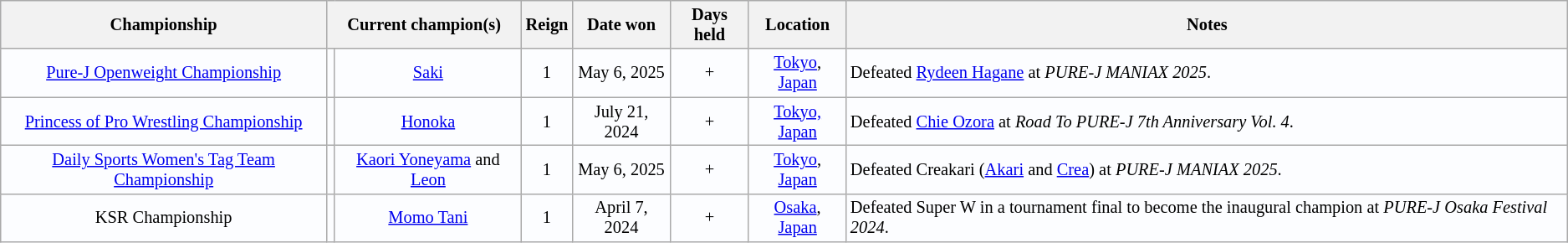<table class="wikitable" style="text-align:center; background:#fcfdff; font-size:85%;">
<tr>
<th>Championship</th>
<th colspan="2">Current champion(s)</th>
<th>Reign</th>
<th>Date won</th>
<th>Days held</th>
<th>Location</th>
<th>Notes</th>
</tr>
<tr>
<td><a href='#'>Pure-J Openweight Championship</a></td>
<td></td>
<td><a href='#'>Saki</a></td>
<td>1</td>
<td>May 6, 2025</td>
<td>+</td>
<td><a href='#'>Tokyo</a>, <a href='#'>Japan</a></td>
<td align=left>Defeated <a href='#'>Rydeen Hagane</a> at <em>PURE-J MANIAX 2025</em>.</td>
</tr>
<tr>
<td><a href='#'>Princess of Pro Wrestling Championship</a></td>
<td></td>
<td><a href='#'>Honoka</a></td>
<td>1</td>
<td>July 21, 2024</td>
<td>+</td>
<td><a href='#'>Tokyo, Japan</a></td>
<td align=left>Defeated <a href='#'>Chie Ozora</a> at <em>Road To PURE-J 7th Anniversary Vol. 4</em>.</td>
</tr>
<tr>
<td><a href='#'>Daily Sports Women's Tag Team Championship</a></td>
<td><br></td>
<td><a href='#'>Kaori Yoneyama</a> and <a href='#'>Leon</a></td>
<td>1<br></td>
<td>May 6, 2025</td>
<td>+</td>
<td><a href='#'>Tokyo</a>, <a href='#'>Japan</a></td>
<td align=left>Defeated Creakari (<a href='#'>Akari</a> and <a href='#'>Crea</a>) at <em>PURE-J MANIAX 2025</em>.</td>
</tr>
<tr>
<td>KSR Championship</td>
<td></td>
<td><a href='#'>Momo Tani</a></td>
<td>1</td>
<td>April 7, 2024</td>
<td>+</td>
<td><a href='#'>Osaka</a>, <a href='#'>Japan</a></td>
<td align=left>Defeated Super W in a tournament final to become the inaugural champion at <em>PURE-J Osaka Festival 2024</em>.</td>
</tr>
</table>
